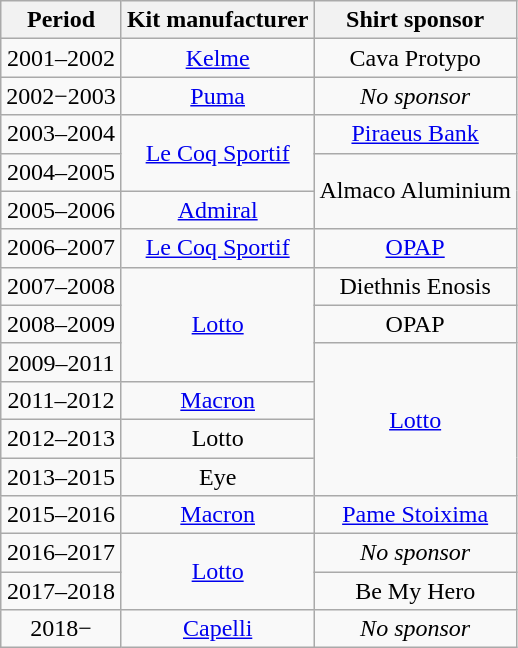<table class="wikitable" style="text-align:center;margin-left:1em">
<tr>
<th>Period</th>
<th>Kit manufacturer</th>
<th>Shirt sponsor</th>
</tr>
<tr>
<td>2001–2002</td>
<td><a href='#'>Kelme</a></td>
<td>Cava Protypo</td>
</tr>
<tr>
<td>2002−2003</td>
<td><a href='#'>Puma</a></td>
<td><em>No sponsor</em></td>
</tr>
<tr>
<td>2003–2004</td>
<td rowspan="2"><a href='#'>Le Coq Sportif</a></td>
<td><a href='#'>Piraeus Bank</a></td>
</tr>
<tr>
<td>2004–2005</td>
<td rowspan=2>Almaco Aluminium</td>
</tr>
<tr>
<td>2005–2006</td>
<td><a href='#'>Admiral</a></td>
</tr>
<tr>
<td>2006–2007</td>
<td><a href='#'>Le Coq Sportif</a></td>
<td><a href='#'>OPAP</a></td>
</tr>
<tr>
<td>2007–2008</td>
<td rowspan=3><a href='#'>Lotto</a></td>
<td>Diethnis Enosis</td>
</tr>
<tr>
<td>2008–2009</td>
<td>OPAP</td>
</tr>
<tr>
<td>2009–2011</td>
<td rowspan=4><a href='#'>Lotto</a></td>
</tr>
<tr>
<td>2011–2012</td>
<td><a href='#'>Macron</a></td>
</tr>
<tr>
<td>2012–2013</td>
<td>Lotto</td>
</tr>
<tr>
<td>2013–2015</td>
<td>Eye</td>
</tr>
<tr>
<td>2015–2016</td>
<td><a href='#'>Macron</a></td>
<td><a href='#'>Pame Stoixima</a></td>
</tr>
<tr>
<td>2016–2017</td>
<td rowspan=2><a href='#'>Lotto</a></td>
<td><em>No sponsor</em></td>
</tr>
<tr>
<td>2017–2018</td>
<td>Be My Hero</td>
</tr>
<tr>
<td>2018−</td>
<td><a href='#'>Capelli</a></td>
<td><em>No sponsor</em></td>
</tr>
</table>
